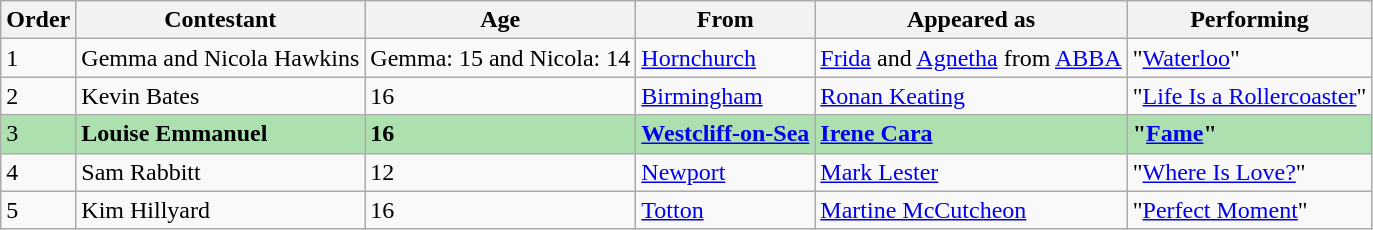<table class="wikitable">
<tr>
<th>Order</th>
<th>Contestant</th>
<th>Age</th>
<th>From</th>
<th>Appeared as</th>
<th>Performing</th>
</tr>
<tr>
<td>1</td>
<td>Gemma and Nicola Hawkins</td>
<td>Gemma: 15 and Nicola: 14</td>
<td><a href='#'>Hornchurch</a></td>
<td><a href='#'>Frida</a> and <a href='#'>Agnetha</a> from <a href='#'>ABBA</a></td>
<td>"<a href='#'>Waterloo</a>"</td>
</tr>
<tr>
<td>2</td>
<td>Kevin Bates</td>
<td>16</td>
<td><a href='#'>Birmingham</a></td>
<td><a href='#'>Ronan Keating</a></td>
<td>"<a href='#'>Life Is a Rollercoaster</a>"</td>
</tr>
<tr style="background:#ACE1AF;">
<td>3</td>
<td><strong>Louise Emmanuel</strong></td>
<td><strong>16</strong></td>
<td><strong><a href='#'>Westcliff-on-Sea</a></strong></td>
<td><strong><a href='#'>Irene Cara</a></strong></td>
<td><strong>"<a href='#'>Fame</a>"</strong></td>
</tr>
<tr>
<td>4</td>
<td>Sam Rabbitt</td>
<td>12</td>
<td><a href='#'>Newport</a></td>
<td><a href='#'>Mark Lester</a></td>
<td>"<a href='#'>Where Is Love?</a>"</td>
</tr>
<tr>
<td>5</td>
<td>Kim Hillyard</td>
<td>16</td>
<td><a href='#'>Totton</a></td>
<td><a href='#'>Martine McCutcheon</a></td>
<td>"<a href='#'>Perfect Moment</a>"</td>
</tr>
</table>
